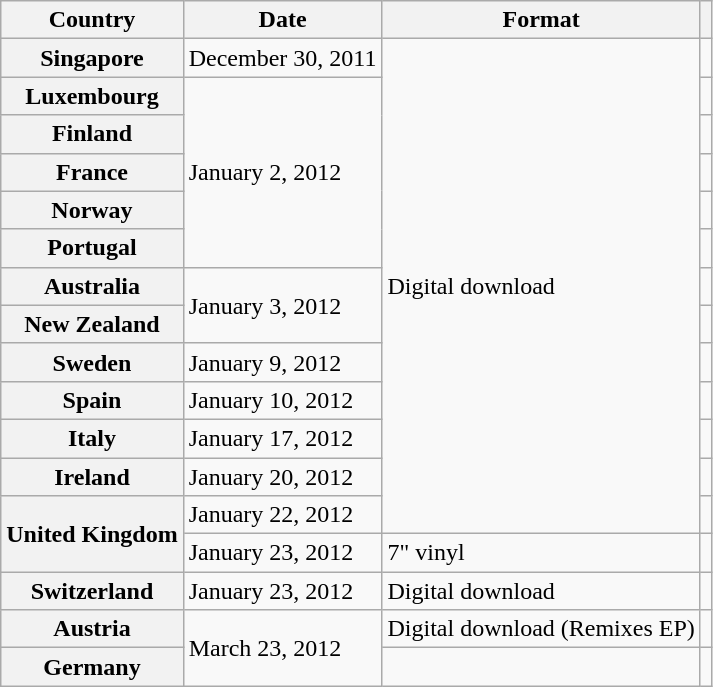<table class="wikitable plainrowheaders">
<tr>
<th scope="col">Country</th>
<th scope="col">Date</th>
<th scope="col">Format</th>
<th scope="col"></th>
</tr>
<tr>
<th scope="row">Singapore</th>
<td>December 30, 2011</td>
<td rowspan="13">Digital download</td>
<td></td>
</tr>
<tr>
<th scope="row">Luxembourg</th>
<td rowspan="5">January 2, 2012</td>
<td></td>
</tr>
<tr>
<th scope="row">Finland</th>
<td></td>
</tr>
<tr>
<th scope="row">France</th>
<td></td>
</tr>
<tr>
<th scope="row">Norway</th>
<td></td>
</tr>
<tr>
<th scope="row">Portugal</th>
<td></td>
</tr>
<tr>
<th scope="row">Australia</th>
<td rowspan="2">January 3, 2012</td>
<td></td>
</tr>
<tr>
<th scope="row">New Zealand</th>
<td></td>
</tr>
<tr>
<th scope="row">Sweden</th>
<td>January 9, 2012</td>
<td></td>
</tr>
<tr>
<th scope="row">Spain</th>
<td>January 10, 2012</td>
<td></td>
</tr>
<tr>
<th scope="row">Italy</th>
<td>January 17, 2012</td>
<td></td>
</tr>
<tr>
<th scope="row">Ireland</th>
<td>January 20, 2012</td>
<td></td>
</tr>
<tr>
<th scope="row" rowspan="2">United Kingdom</th>
<td>January 22, 2012</td>
<td></td>
</tr>
<tr>
<td>January 23, 2012</td>
<td>7" vinyl</td>
<td></td>
</tr>
<tr>
<th scope="row">Switzerland</th>
<td>January 23, 2012</td>
<td>Digital download</td>
<td></td>
</tr>
<tr>
<th scope="row">Austria</th>
<td rowspan="2">March 23, 2012</td>
<td>Digital download (Remixes EP)</td>
<td></td>
</tr>
<tr>
<th scope="row">Germany</th>
<td></td>
<td></td>
</tr>
</table>
